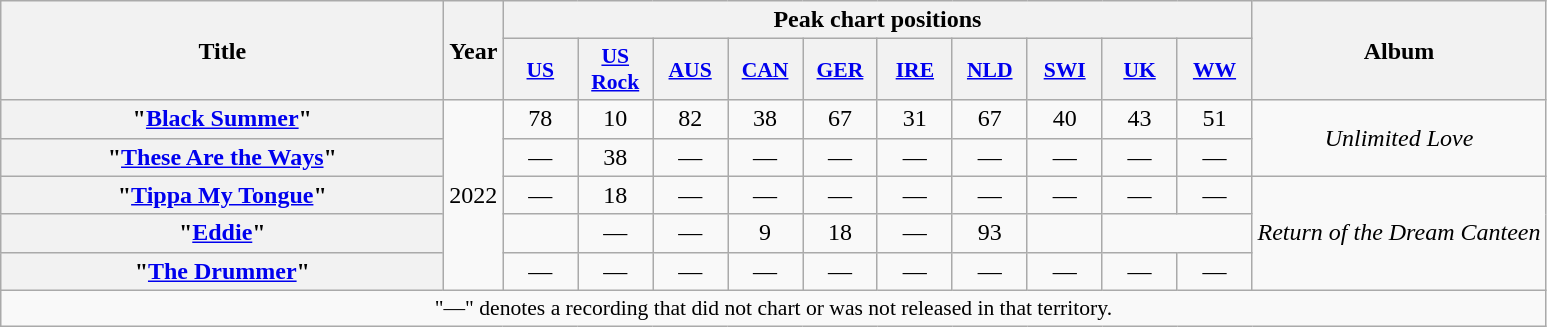<table class="wikitable plainrowheaders" style="text-align:center;">
<tr>
<th scope="col" rowspan="2" style="width:18em;">Title</th>
<th scope="col" rowspan="2">Year</th>
<th scope="col" colspan="10">Peak chart positions</th>
<th scope="col" rowspan="2">Album</th>
</tr>
<tr>
<th scope="col" style="width:3em;font-size:90%;"><a href='#'>US</a><br></th>
<th scope="col" style="width:3em;font-size:90%;"><a href='#'>US<br>Rock</a><br></th>
<th scope="col" style="width:3em;font-size:90%;"><a href='#'>AUS</a><br></th>
<th scope="col" style="width:3em;font-size:90%;"><a href='#'>CAN</a><br></th>
<th scope="col" style="width:3em;font-size:90%;"><a href='#'>GER</a><br></th>
<th scope="col" style="width:3em;font-size:90%;"><a href='#'>IRE</a><br></th>
<th scope="col" style="width:3em;font-size:90%;"><a href='#'>NLD</a><br></th>
<th scope="col" style="width:3em;font-size:90%;"><a href='#'>SWI</a><br></th>
<th scope="col" style="width:3em;font-size:90%;"><a href='#'>UK</a><br></th>
<th scope="col" style="width:3em;font-size:90%;"><a href='#'>WW</a><br></th>
</tr>
<tr>
<th scope="row">"<a href='#'>Black Summer</a>"</th>
<td rowspan="5">2022</td>
<td>78</td>
<td>10</td>
<td>82</td>
<td>38</td>
<td>67</td>
<td>31</td>
<td>67</td>
<td>40</td>
<td>43</td>
<td>51</td>
<td rowspan="2"><em>Unlimited Love</em></td>
</tr>
<tr>
<th scope="row">"<a href='#'>These Are the Ways</a>"</th>
<td>—</td>
<td>38</td>
<td>—</td>
<td>—</td>
<td>—</td>
<td>—</td>
<td>—</td>
<td>—</td>
<td>—</td>
<td>—</td>
</tr>
<tr>
<th scope="row">"<a href='#'>Tippa My Tongue</a>"</th>
<td>—</td>
<td>18</td>
<td>—</td>
<td>—</td>
<td>—</td>
<td>—</td>
<td>—</td>
<td>—</td>
<td>—</td>
<td>—</td>
<td rowspan="3"><em>Return of the Dream Canteen</em></td>
</tr>
<tr>
<th scope="row">"<a href='#'>Eddie</a>"</th>
<td></td>
<td>—</td>
<td>—</td>
<td>9</td>
<td>18</td>
<td>—</td>
<td>93</td>
<td></td>
</tr>
<tr>
<th scope="row">"<a href='#'>The Drummer</a>"</th>
<td>—</td>
<td>—</td>
<td>—</td>
<td>—</td>
<td>—</td>
<td>—</td>
<td>—</td>
<td>—</td>
<td>—</td>
<td>—</td>
</tr>
<tr>
<td colspan="14" style="font-size:90%">"—" denotes a recording that did not chart or was not released in that territory.</td>
</tr>
</table>
